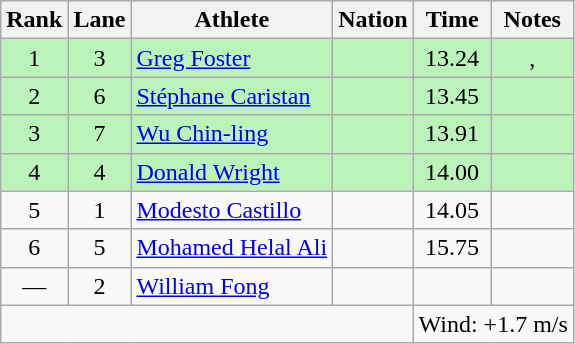<table class="wikitable sortable" style="text-align:center">
<tr>
<th>Rank</th>
<th>Lane</th>
<th>Athlete</th>
<th>Nation</th>
<th>Time</th>
<th>Notes</th>
</tr>
<tr style="background:#bbf3bb;">
<td>1</td>
<td>3</td>
<td align=left><a href='#'>Greg Foster</a></td>
<td align=left></td>
<td>13.24</td>
<td>, </td>
</tr>
<tr style="background:#bbf3bb;">
<td>2</td>
<td>6</td>
<td align=left><a href='#'>Stéphane Caristan</a></td>
<td align=left></td>
<td>13.45</td>
<td></td>
</tr>
<tr style="background:#bbf3bb;">
<td>3</td>
<td>7</td>
<td align=left><a href='#'>Wu Chin-ling</a></td>
<td align=left></td>
<td>13.91</td>
<td></td>
</tr>
<tr style="background:#bbf3bb;">
<td>4</td>
<td>4</td>
<td align=left><a href='#'>Donald Wright</a></td>
<td align=left></td>
<td>14.00</td>
<td></td>
</tr>
<tr>
<td>5</td>
<td>1</td>
<td align=left><a href='#'>Modesto Castillo</a></td>
<td align=left></td>
<td>14.05</td>
<td></td>
</tr>
<tr>
<td>6</td>
<td>5</td>
<td align=left><a href='#'>Mohamed Helal Ali</a></td>
<td align=left></td>
<td>15.75</td>
<td></td>
</tr>
<tr>
<td data-sort-value=7>—</td>
<td>2</td>
<td align=left><a href='#'>William Fong</a></td>
<td align=left></td>
<td data-sort-value=99.99></td>
<td></td>
</tr>
<tr class="sortbottom">
<td colspan=4></td>
<td colspan="2" style="text-align:left;">Wind: +1.7 m/s</td>
</tr>
</table>
